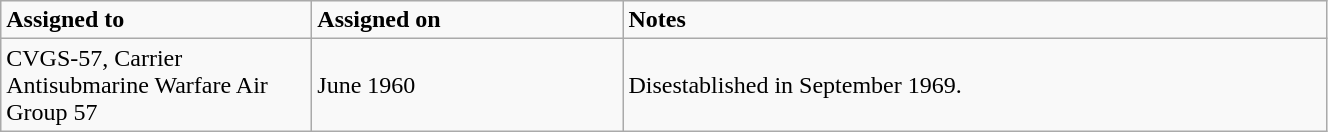<table class="wikitable" style="width: 70%;">
<tr>
<td style="width: 200px;"><strong>Assigned to</strong></td>
<td style="width: 200px;"><strong>Assigned on</strong></td>
<td><strong>Notes</strong></td>
</tr>
<tr>
<td>CVGS-57, Carrier Antisubmarine Warfare Air Group 57</td>
<td>June 1960</td>
<td>Disestablished in September 1969.</td>
</tr>
</table>
